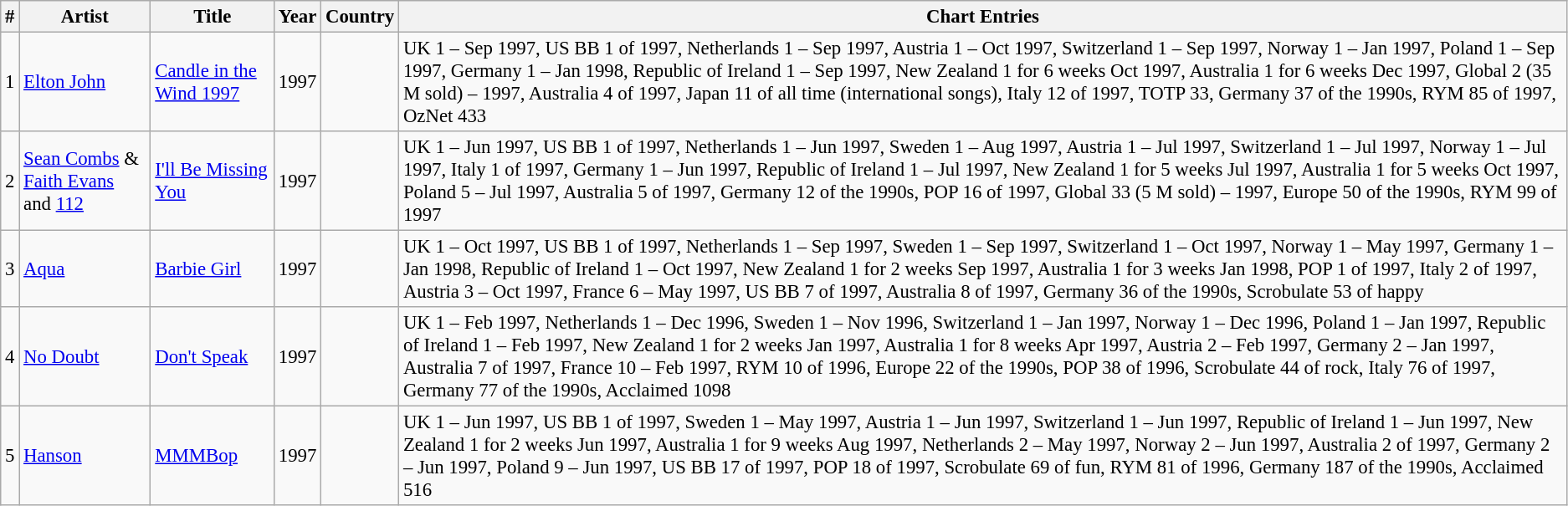<table class="wikitable" style="font-size:95%;">
<tr>
<th>#</th>
<th>Artist</th>
<th>Title</th>
<th>Year</th>
<th>Country</th>
<th>Chart Entries</th>
</tr>
<tr>
<td>1</td>
<td><a href='#'>Elton John</a></td>
<td><a href='#'>Candle in the Wind 1997</a></td>
<td>1997</td>
<td></td>
<td>UK 1 – Sep 1997, US BB 1 of 1997, Netherlands 1 – Sep 1997, Austria 1 – Oct 1997, Switzerland 1 – Sep 1997, Norway 1 – Jan 1997, Poland 1 – Sep 1997, Germany 1 – Jan 1998, Republic of Ireland 1 – Sep 1997, New Zealand 1 for 6 weeks Oct 1997, Australia 1 for 6 weeks Dec 1997, Global 2 (35 M sold) – 1997, Australia 4 of 1997, Japan 11 of all time (international songs), Italy 12 of 1997, TOTP 33, Germany 37 of the 1990s, RYM 85 of 1997, OzNet 433</td>
</tr>
<tr>
<td>2</td>
<td><a href='#'>Sean Combs</a> & <a href='#'>Faith Evans</a> and <a href='#'>112</a></td>
<td><a href='#'>I'll Be Missing You</a></td>
<td>1997</td>
<td></td>
<td>UK 1 – Jun 1997, US BB 1 of 1997, Netherlands 1 – Jun 1997, Sweden 1 – Aug 1997, Austria 1 – Jul 1997, Switzerland 1 – Jul 1997, Norway 1 – Jul 1997, Italy 1 of 1997, Germany 1 – Jun 1997, Republic of Ireland 1 – Jul 1997, New Zealand 1 for 5 weeks Jul 1997, Australia 1 for 5 weeks Oct 1997, Poland 5 – Jul 1997, Australia 5 of 1997, Germany 12 of the 1990s, POP 16 of 1997, Global 33 (5 M sold) – 1997, Europe 50 of the 1990s, RYM 99 of 1997</td>
</tr>
<tr>
<td>3</td>
<td><a href='#'>Aqua</a></td>
<td><a href='#'>Barbie Girl</a></td>
<td>1997</td>
<td></td>
<td>UK 1 – Oct 1997, US BB 1 of 1997, Netherlands 1 – Sep 1997, Sweden 1 – Sep 1997, Switzerland 1 – Oct 1997, Norway 1 – May 1997, Germany 1 – Jan 1998, Republic of Ireland 1 – Oct 1997, New Zealand 1 for 2 weeks Sep 1997, Australia 1 for 3 weeks Jan 1998, POP 1 of 1997, Italy 2 of 1997, Austria 3 – Oct 1997, France 6 – May 1997, US BB 7 of 1997, Australia 8 of 1997, Germany 36 of the 1990s, Scrobulate 53 of happy</td>
</tr>
<tr>
<td>4</td>
<td><a href='#'>No Doubt</a></td>
<td><a href='#'>Don't Speak</a></td>
<td>1997</td>
<td></td>
<td>UK 1 – Feb 1997, Netherlands 1 – Dec 1996, Sweden 1 – Nov 1996, Switzerland 1 – Jan 1997, Norway 1 – Dec 1996, Poland 1 – Jan 1997, Republic of Ireland 1 – Feb 1997, New Zealand 1 for 2 weeks Jan 1997, Australia 1 for 8 weeks Apr 1997, Austria 2 – Feb 1997, Germany 2 – Jan 1997, Australia 7 of 1997, France 10 – Feb 1997, RYM 10 of 1996, Europe 22 of the 1990s, POP 38 of 1996, Scrobulate 44 of rock, Italy 76 of 1997, Germany 77 of the 1990s, Acclaimed 1098</td>
</tr>
<tr>
<td>5</td>
<td><a href='#'>Hanson</a></td>
<td><a href='#'>MMMBop</a></td>
<td>1997</td>
<td></td>
<td>UK 1 – Jun 1997, US BB 1 of 1997, Sweden 1 – May 1997, Austria 1 – Jun 1997, Switzerland 1 – Jun 1997, Republic of Ireland 1 – Jun 1997, New Zealand 1 for 2 weeks Jun 1997, Australia 1 for 9 weeks Aug 1997, Netherlands 2 – May 1997, Norway 2 – Jun 1997, Australia 2 of 1997, Germany 2 – Jun 1997, Poland 9 – Jun 1997, US BB 17 of 1997, POP 18 of 1997, Scrobulate 69 of fun, RYM 81 of 1996, Germany 187 of the 1990s, Acclaimed 516</td>
</tr>
</table>
